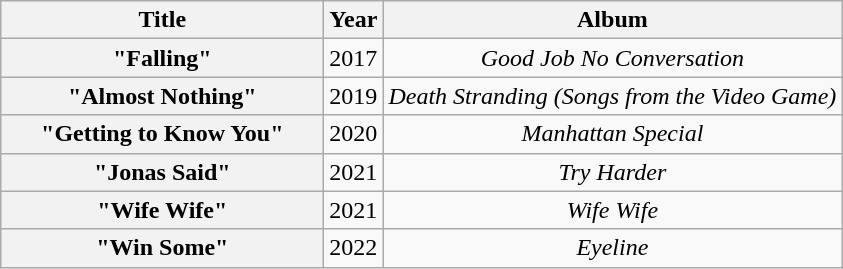<table class="wikitable plainrowheaders" style="text-align:center;">
<tr>
<th scope="col" rowspan="1" style="width:13em;">Title</th>
<th scope="col" rowspan="1">Year</th>
<th scope="col" rowspan="1">Album</th>
</tr>
<tr>
<th scope="row">"Falling"<br></th>
<td>2017</td>
<td><em>Good Job No Conversation</em></td>
</tr>
<tr>
<th scope="row">"Almost Nothing"<br></th>
<td>2019</td>
<td><em>Death Stranding (Songs from the Video Game)</em></td>
</tr>
<tr>
<th scope="row">"Getting to Know You"<br></th>
<td>2020</td>
<td><em>Manhattan Special</em></td>
</tr>
<tr>
<th scope="row">"Jonas Said"<br></th>
<td>2021</td>
<td><em>Try Harder</em></td>
</tr>
<tr>
<th scope="row">"Wife Wife"<br></th>
<td>2021</td>
<td><em>Wife Wife</em></td>
</tr>
<tr>
<th scope="row">"Win Some"<br></th>
<td>2022</td>
<td><em>Eyeline</em></td>
</tr>
</table>
